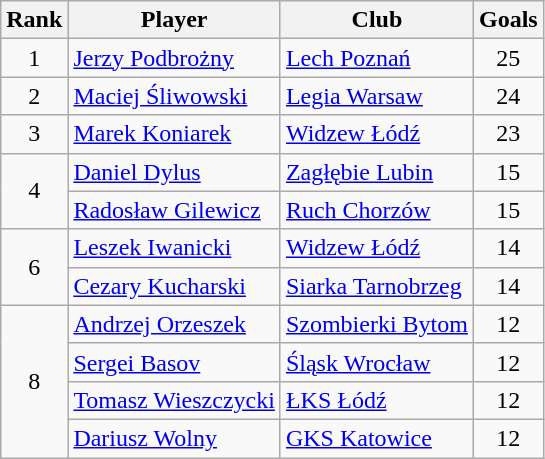<table class="wikitable" style="text-align:center">
<tr>
<th>Rank</th>
<th>Player</th>
<th>Club</th>
<th>Goals</th>
</tr>
<tr>
<td rowspan="1">1</td>
<td align="left"> <a href='#'>Jerzy Podbrożny</a></td>
<td align="left"><a href='#'>Lech Poznań</a></td>
<td>25</td>
</tr>
<tr>
<td rowspan="1">2</td>
<td align="left"> <a href='#'>Maciej Śliwowski</a></td>
<td align="left"><a href='#'>Legia Warsaw</a></td>
<td>24</td>
</tr>
<tr>
<td rowspan="1">3</td>
<td align="left"> <a href='#'>Marek Koniarek</a></td>
<td align="left"><a href='#'>Widzew Łódź</a></td>
<td>23</td>
</tr>
<tr>
<td rowspan="2">4</td>
<td align="left"> <a href='#'>Daniel Dylus</a></td>
<td align="left"><a href='#'>Zagłębie Lubin</a></td>
<td>15</td>
</tr>
<tr>
<td align="left"> <a href='#'>Radosław Gilewicz</a></td>
<td align="left"><a href='#'>Ruch Chorzów</a></td>
<td>15</td>
</tr>
<tr>
<td rowspan="2">6</td>
<td align="left"> <a href='#'>Leszek Iwanicki</a></td>
<td align="left"><a href='#'>Widzew Łódź</a></td>
<td>14</td>
</tr>
<tr>
<td align="left"> <a href='#'>Cezary Kucharski</a></td>
<td align="left"><a href='#'>Siarka Tarnobrzeg</a></td>
<td>14</td>
</tr>
<tr>
<td rowspan="4">8</td>
<td align="left"> <a href='#'>Andrzej Orzeszek</a></td>
<td align="left"><a href='#'>Szombierki Bytom</a></td>
<td>12</td>
</tr>
<tr>
<td align="left"> <a href='#'>Sergei Basov</a></td>
<td align="left"><a href='#'>Śląsk Wrocław</a></td>
<td>12</td>
</tr>
<tr>
<td align="left"> <a href='#'>Tomasz Wieszczycki</a></td>
<td align="left"><a href='#'>ŁKS Łódź</a></td>
<td>12</td>
</tr>
<tr>
<td align="left"> <a href='#'>Dariusz Wolny</a></td>
<td align="left"><a href='#'>GKS Katowice</a></td>
<td>12</td>
</tr>
</table>
